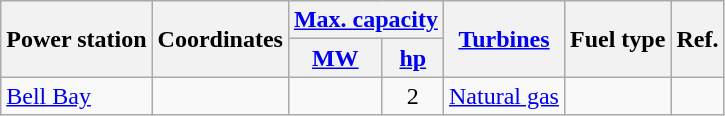<table class="wikitable sortable" style="text-align: center">
<tr>
<th scope="col" rowspan=2>Power station</th>
<th scope="col" rowspan=2>Coordinates</th>
<th scope="col" colspan=2><a href='#'>Max. capacity</a></th>
<th scope="col" rowspan=2><a href='#'>Turbines</a></th>
<th scope="col" rowspan=2>Fuel type</th>
<th scope="col" rowspan=2>Ref.</th>
</tr>
<tr>
<th scope="col"><a href='#'>MW</a></th>
<th scope="col"><a href='#'>hp</a></th>
</tr>
<tr>
<td align="left"><a href='#'>Bell Bay</a></td>
<td></td>
<td></td>
<td>2</td>
<td><a href='#'>Natural gas</a></td>
<td></td>
</tr>
</table>
